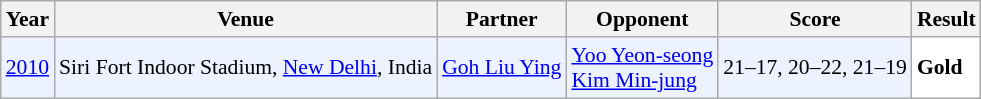<table class="sortable wikitable" style="font-size: 90%;">
<tr>
<th>Year</th>
<th>Venue</th>
<th>Partner</th>
<th>Opponent</th>
<th>Score</th>
<th>Result</th>
</tr>
<tr style="background:#ECF2FF">
<td align="center"><a href='#'>2010</a></td>
<td align="left">Siri Fort Indoor Stadium, <a href='#'>New Delhi</a>, India</td>
<td align="left"> <a href='#'>Goh Liu Ying</a></td>
<td align="left"> <a href='#'>Yoo Yeon-seong</a><br> <a href='#'>Kim Min-jung</a></td>
<td align="left">21–17, 20–22, 21–19</td>
<td style="text-align:left; background:white"> <strong>Gold</strong></td>
</tr>
</table>
